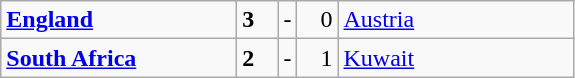<table class="wikitable">
<tr>
<td width=150> <strong><a href='#'>England</a></strong></td>
<td style="width:20px; text-align:left;"><strong>3</strong></td>
<td>-</td>
<td style="width:20px; text-align:right;">0</td>
<td width=150> <a href='#'>Austria</a></td>
</tr>
<tr>
<td> <strong><a href='#'>South Africa</a></strong></td>
<td style="text-align:left;"><strong>2</strong></td>
<td>-</td>
<td style="text-align:right;">1</td>
<td> <a href='#'>Kuwait</a></td>
</tr>
</table>
